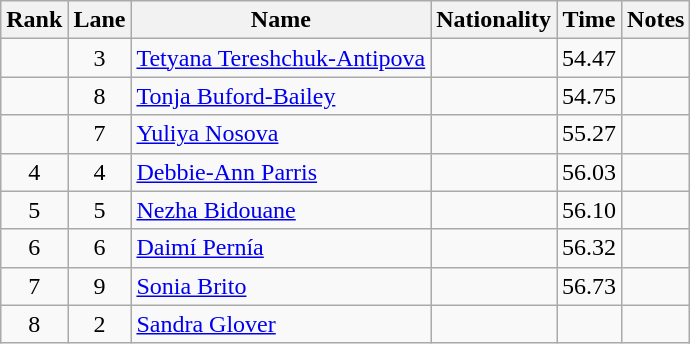<table class="wikitable sortable" style="text-align:center">
<tr>
<th>Rank</th>
<th>Lane</th>
<th>Name</th>
<th>Nationality</th>
<th>Time</th>
<th>Notes</th>
</tr>
<tr>
<td></td>
<td>3</td>
<td align=left><a href='#'>Tetyana Tereshchuk-Antipova</a></td>
<td align=left></td>
<td>54.47</td>
<td></td>
</tr>
<tr>
<td></td>
<td>8</td>
<td align=left><a href='#'>Tonja Buford-Bailey</a></td>
<td align=left></td>
<td>54.75</td>
<td></td>
</tr>
<tr>
<td></td>
<td>7</td>
<td align=left><a href='#'>Yuliya Nosova</a></td>
<td align=left></td>
<td>55.27</td>
<td></td>
</tr>
<tr>
<td>4</td>
<td>4</td>
<td align=left><a href='#'>Debbie-Ann Parris</a></td>
<td align=left></td>
<td>56.03</td>
<td></td>
</tr>
<tr>
<td>5</td>
<td>5</td>
<td align=left><a href='#'>Nezha Bidouane</a></td>
<td align=left></td>
<td>56.10</td>
<td></td>
</tr>
<tr>
<td>6</td>
<td>6</td>
<td align=left><a href='#'>Daimí Pernía</a></td>
<td align=left></td>
<td>56.32</td>
<td></td>
</tr>
<tr>
<td>7</td>
<td>9</td>
<td align=left><a href='#'>Sonia Brito</a></td>
<td align=left></td>
<td>56.73</td>
<td></td>
</tr>
<tr>
<td>8</td>
<td>2</td>
<td align=left><a href='#'>Sandra Glover</a></td>
<td align=left></td>
<td></td>
<td></td>
</tr>
</table>
